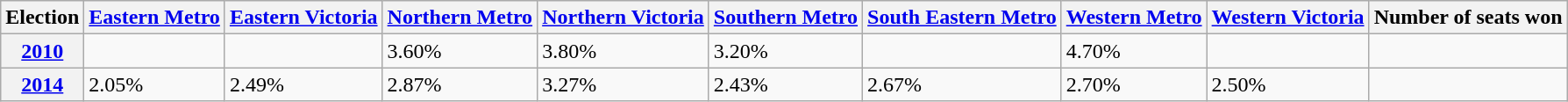<table class="wikitable">
<tr>
<th>Election</th>
<th><a href='#'>Eastern Metro</a></th>
<th><a href='#'>Eastern Victoria</a></th>
<th><a href='#'>Northern Metro</a></th>
<th><a href='#'>Northern Victoria</a></th>
<th><a href='#'>Southern Metro</a></th>
<th><a href='#'>South Eastern Metro</a></th>
<th><a href='#'>Western Metro</a></th>
<th><a href='#'>Western Victoria</a></th>
<th>Number of seats won</th>
</tr>
<tr>
<th><a href='#'>2010</a></th>
<td></td>
<td></td>
<td>3.60%</td>
<td>3.80%</td>
<td>3.20%</td>
<td></td>
<td>4.70%</td>
<td></td>
<td></td>
</tr>
<tr>
<th><a href='#'>2014</a></th>
<td>2.05%</td>
<td>2.49%</td>
<td>2.87%</td>
<td>3.27%</td>
<td>2.43%</td>
<td>2.67%</td>
<td>2.70%</td>
<td>2.50%</td>
<td></td>
</tr>
</table>
